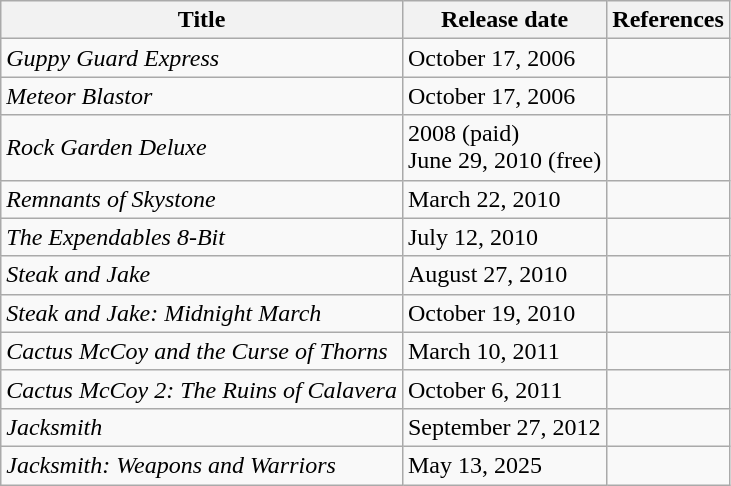<table class="wikitable sortable">
<tr>
<th>Title</th>
<th data-sort-type=date>Release date</th>
<th class="unsortable">References</th>
</tr>
<tr>
<td><em>Guppy Guard Express</em></td>
<td>October 17, 2006</td>
<td></td>
</tr>
<tr>
<td><em>Meteor Blastor</em></td>
<td>October 17, 2006</td>
<td></td>
</tr>
<tr>
<td><em>Rock Garden Deluxe</em></td>
<td>2008 (paid)<br>June 29, 2010 (free)</td>
<td></td>
</tr>
<tr>
<td><em>Remnants of Skystone</em></td>
<td>March 22, 2010</td>
<td></td>
</tr>
<tr>
<td><em>The Expendables 8-Bit</em></td>
<td>July 12, 2010</td>
<td></td>
</tr>
<tr>
<td><em>Steak and Jake</em></td>
<td>August 27, 2010</td>
<td></td>
</tr>
<tr>
<td><em>Steak and Jake: Midnight March</em></td>
<td>October 19, 2010</td>
<td></td>
</tr>
<tr>
<td><em>Cactus McCoy and the Curse of Thorns</em></td>
<td>March 10, 2011</td>
<td></td>
</tr>
<tr>
<td><em>Cactus McCoy 2: The Ruins of Calavera</em></td>
<td>October 6, 2011</td>
<td></td>
</tr>
<tr>
<td><em>Jacksmith</em></td>
<td>September 27, 2012</td>
<td></td>
</tr>
<tr>
<td><em>Jacksmith: Weapons and Warriors</em></td>
<td>May 13, 2025</td>
<td></td>
</tr>
</table>
